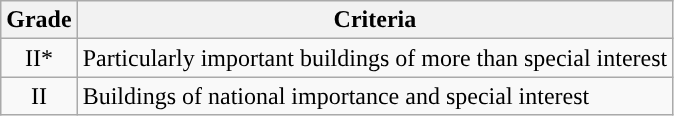<table class="wikitable">
<tr>
<th>Grade</th>
<th>Criteria</th>
</tr>
<tr>
<td align="center" >II*</td>
<td>Particularly important buildings of more than special interest</td>
</tr>
<tr>
<td align="center" >II</td>
<td>Buildings of national importance and special interest</td>
</tr>
</table>
